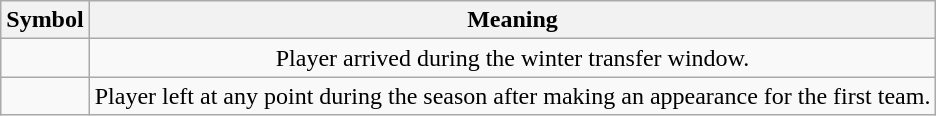<table class="wikitable" style="text-align: center">
<tr>
<th>Symbol</th>
<th>Meaning</th>
</tr>
<tr>
<td></td>
<td>Player arrived during the winter transfer window.</td>
</tr>
<tr>
<td></td>
<td>Player left at any point during the season after making an appearance for the first team.</td>
</tr>
</table>
